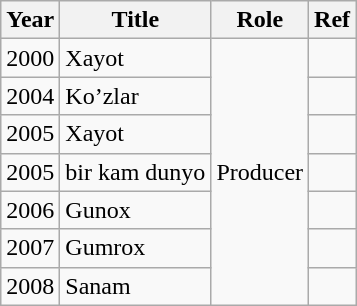<table class="wikitable">
<tr>
<th>Year</th>
<th>Title</th>
<th>Role</th>
<th>Ref</th>
</tr>
<tr>
<td>2000</td>
<td>Xayot</td>
<td rowspan="7">Producer</td>
<td></td>
</tr>
<tr>
<td>2004</td>
<td>Ko’zlar</td>
<td></td>
</tr>
<tr>
<td>2005</td>
<td>Xayot</td>
<td></td>
</tr>
<tr>
<td>2005</td>
<td>bir kam dunyo</td>
<td></td>
</tr>
<tr>
<td>2006</td>
<td>Gunox</td>
<td></td>
</tr>
<tr>
<td>2007</td>
<td>Gumrox</td>
<td></td>
</tr>
<tr>
<td>2008</td>
<td>Sanam</td>
<td></td>
</tr>
</table>
